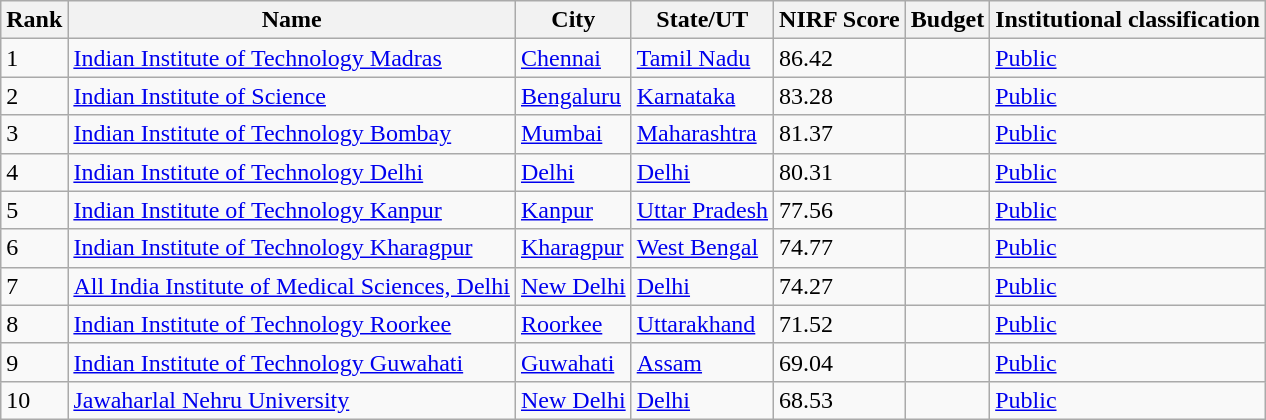<table class="wikitable">
<tr>
<th>Rank</th>
<th>Name</th>
<th>City</th>
<th>State/UT</th>
<th>NIRF Score</th>
<th>Budget</th>
<th>Institutional classification</th>
</tr>
<tr>
<td>1</td>
<td><a href='#'>Indian Institute of Technology Madras</a></td>
<td><a href='#'>Chennai</a></td>
<td><a href='#'>Tamil Nadu</a></td>
<td>86.42</td>
<td></td>
<td><a href='#'>Public</a></td>
</tr>
<tr>
<td>2</td>
<td><a href='#'>Indian Institute of Science</a></td>
<td><a href='#'>Bengaluru</a></td>
<td><a href='#'>Karnataka</a></td>
<td>83.28</td>
<td></td>
<td><a href='#'>Public</a></td>
</tr>
<tr>
<td>3</td>
<td><a href='#'>Indian Institute of Technology Bombay</a></td>
<td><a href='#'>Mumbai</a></td>
<td><a href='#'>Maharashtra</a></td>
<td>81.37</td>
<td></td>
<td><a href='#'>Public</a></td>
</tr>
<tr>
<td>4</td>
<td><a href='#'>Indian Institute of Technology Delhi</a></td>
<td><a href='#'>Delhi</a></td>
<td><a href='#'>Delhi</a></td>
<td>80.31</td>
<td></td>
<td><a href='#'>Public</a></td>
</tr>
<tr>
<td>5</td>
<td><a href='#'>Indian Institute of Technology Kanpur</a></td>
<td><a href='#'>Kanpur</a></td>
<td><a href='#'>Uttar Pradesh</a></td>
<td>77.56</td>
<td></td>
<td><a href='#'>Public</a></td>
</tr>
<tr>
<td>6</td>
<td><a href='#'>Indian Institute of Technology Kharagpur</a></td>
<td><a href='#'>Kharagpur</a></td>
<td><a href='#'>West Bengal</a></td>
<td>74.77</td>
<td></td>
<td><a href='#'>Public</a></td>
</tr>
<tr>
<td>7</td>
<td><a href='#'>All India Institute of Medical Sciences, Delhi</a></td>
<td><a href='#'>New Delhi</a></td>
<td><a href='#'>Delhi</a></td>
<td>74.27</td>
<td></td>
<td><a href='#'>Public</a></td>
</tr>
<tr>
<td>8</td>
<td><a href='#'>Indian Institute of Technology Roorkee</a></td>
<td><a href='#'>Roorkee</a></td>
<td><a href='#'>Uttarakhand</a></td>
<td>71.52</td>
<td></td>
<td><a href='#'>Public</a></td>
</tr>
<tr>
<td>9</td>
<td><a href='#'>Indian Institute of Technology Guwahati</a></td>
<td><a href='#'>Guwahati</a></td>
<td><a href='#'>Assam</a></td>
<td>69.04</td>
<td></td>
<td><a href='#'>Public</a></td>
</tr>
<tr>
<td>10</td>
<td><a href='#'>Jawaharlal Nehru University</a></td>
<td><a href='#'>New Delhi</a></td>
<td><a href='#'>Delhi</a></td>
<td>68.53</td>
<td></td>
<td><a href='#'>Public</a></td>
</tr>
</table>
